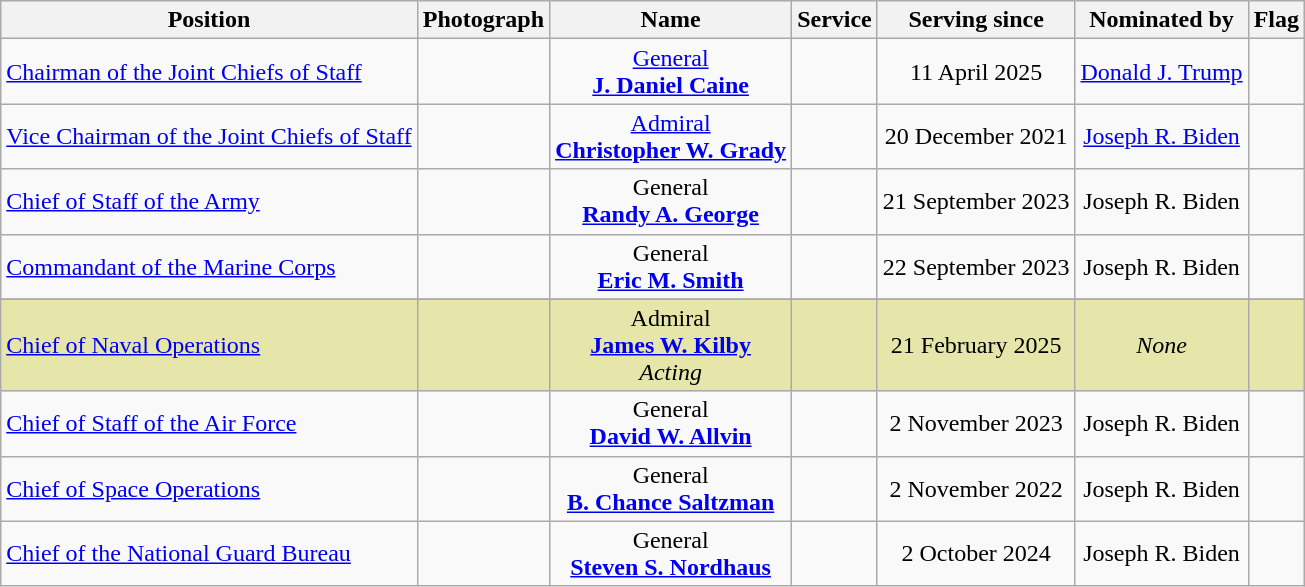<table class="wikitable">
<tr>
<th>Position</th>
<th>Photograph</th>
<th>Name</th>
<th>Service</th>
<th>Serving since</th>
<th>Nominated by</th>
<th>Flag</th>
</tr>
<tr>
<td><a href='#'>Chairman of the Joint Chiefs of Staff</a></td>
<td></td>
<td style="text-align:center"><a href='#'>General</a><br><strong><a href='#'>J. Daniel Caine</a></strong></td>
<td></td>
<td style="text-align:center">11 April 2025</td>
<td style="text-align:center"><a href='#'>Donald J. Trump</a></td>
<td></td>
</tr>
<tr>
<td><a href='#'>Vice Chairman of the Joint Chiefs of Staff</a></td>
<td></td>
<td style="text-align:center"><a href='#'>Admiral</a><br><strong><a href='#'>Christopher W. Grady</a></strong></td>
<td></td>
<td style="text-align:center">20 December 2021</td>
<td style="text-align:center"><a href='#'>Joseph R. Biden</a></td>
<td></td>
</tr>
<tr>
<td><a href='#'>Chief of Staff of the Army</a></td>
<td></td>
<td style="text-align:center">General<br><strong><a href='#'>Randy A. George</a></strong></td>
<td></td>
<td style="text-align:center">21 September 2023</td>
<td style="text-align:center">Joseph R. Biden</td>
<td></td>
</tr>
<tr>
<td><a href='#'>Commandant of the Marine Corps</a></td>
<td></td>
<td style="text-align:center">General<br><strong><a href='#'>Eric M. Smith</a></strong></td>
<td></td>
<td style="text-align:center">22 September 2023</td>
<td style="text-align:center">Joseph R. Biden</td>
<td></td>
</tr>
<tr>
</tr>
<tr style=background:#e6e6aa;>
<td><a href='#'>Chief of Naval Operations</a></td>
<td></td>
<td style="text-align:center">Admiral<br><strong><a href='#'>James W. Kilby</a></strong><br><em>Acting</em></td>
<td></td>
<td style="text-align:center">21 February 2025</td>
<td style="text-align:center"><em>None</em></td>
<td></td>
</tr>
<tr>
<td><a href='#'>Chief of Staff of the Air Force</a></td>
<td></td>
<td style="text-align:center">General<br><strong><a href='#'>David W. Allvin</a></strong></td>
<td></td>
<td style="text-align:center">2 November 2023</td>
<td style="text-align:center">Joseph R. Biden</td>
<td></td>
</tr>
<tr>
<td><a href='#'>Chief of Space Operations</a></td>
<td></td>
<td style="text-align:center">General<br><strong><a href='#'>B. Chance Saltzman</a></strong></td>
<td></td>
<td style="text-align:center">2 November 2022</td>
<td style="text-align:center">Joseph R. Biden</td>
<td></td>
</tr>
<tr>
<td><a href='#'>Chief of the National Guard Bureau</a></td>
<td></td>
<td style="text-align:center">General<br><strong><a href='#'>Steven S. Nordhaus</a></strong></td>
<td></td>
<td style="text-align:center">2 October 2024</td>
<td style="text-align:center">Joseph R. Biden</td>
<td></td>
</tr>
</table>
